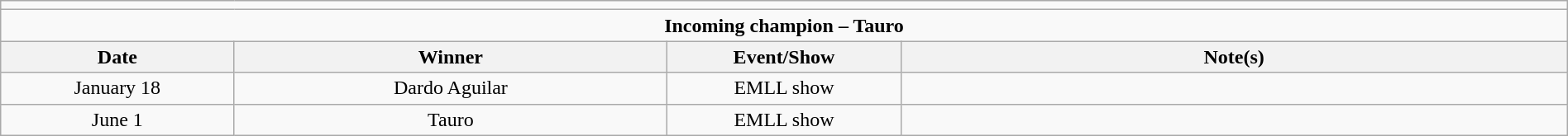<table class="wikitable" style="text-align:center; width:100%;">
<tr>
<td colspan=5></td>
</tr>
<tr>
<td colspan=5><strong>Incoming champion – Tauro</strong></td>
</tr>
<tr>
<th width=14%>Date</th>
<th width=26%>Winner</th>
<th width=14%>Event/Show</th>
<th width=40%>Note(s)</th>
</tr>
<tr>
<td>January 18</td>
<td>Dardo Aguilar</td>
<td>EMLL show</td>
<td></td>
</tr>
<tr>
<td>June 1</td>
<td>Tauro</td>
<td>EMLL show</td>
<td></td>
</tr>
</table>
